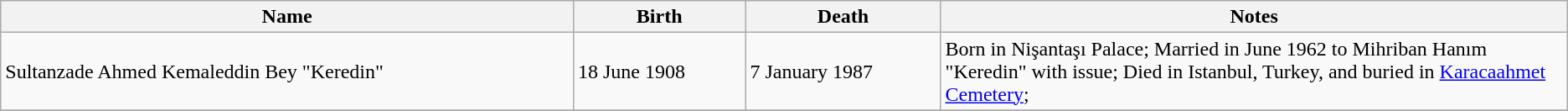<table class="wikitable">
<tr>
<th>Name</th>
<th>Birth</th>
<th>Death</th>
<th style="width:40%;">Notes</th>
</tr>
<tr>
<td>Sultanzade Ahmed Kemaleddin Bey "Keredin"</td>
<td>18 June 1908</td>
<td>7 January 1987</td>
<td>Born in Nişantaşı Palace; Married in June 1962 to Mihriban Hanım "Keredin" with issue; Died in Istanbul, Turkey, and buried in <a href='#'>Karacaahmet Cemetery</a>;</td>
</tr>
<tr>
</tr>
</table>
